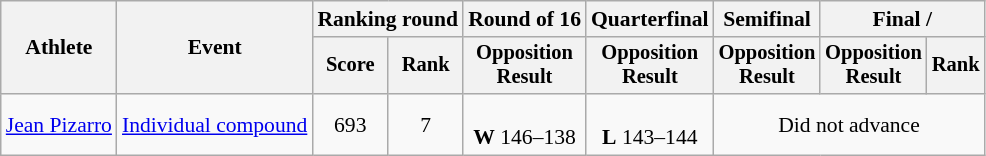<table class=wikitable style=font-size:90%;text-align:center>
<tr>
<th rowspan=2>Athlete</th>
<th rowspan=2>Event</th>
<th colspan=2>Ranking round</th>
<th>Round of 16</th>
<th>Quarterfinal</th>
<th>Semifinal</th>
<th colspan=2>Final / </th>
</tr>
<tr style=font-size:95%>
<th>Score</th>
<th>Rank</th>
<th>Opposition<br>Result</th>
<th>Opposition<br>Result</th>
<th>Opposition<br>Result</th>
<th>Opposition<br>Result</th>
<th>Rank</th>
</tr>
<tr>
<td align=left><a href='#'>Jean Pizarro</a></td>
<td align=left><a href='#'>Individual compound</a></td>
<td>693</td>
<td>7</td>
<td><br><strong>W</strong> 146–138</td>
<td><br><strong>L</strong> 143–144</td>
<td colspan=3>Did not advance</td>
</tr>
</table>
